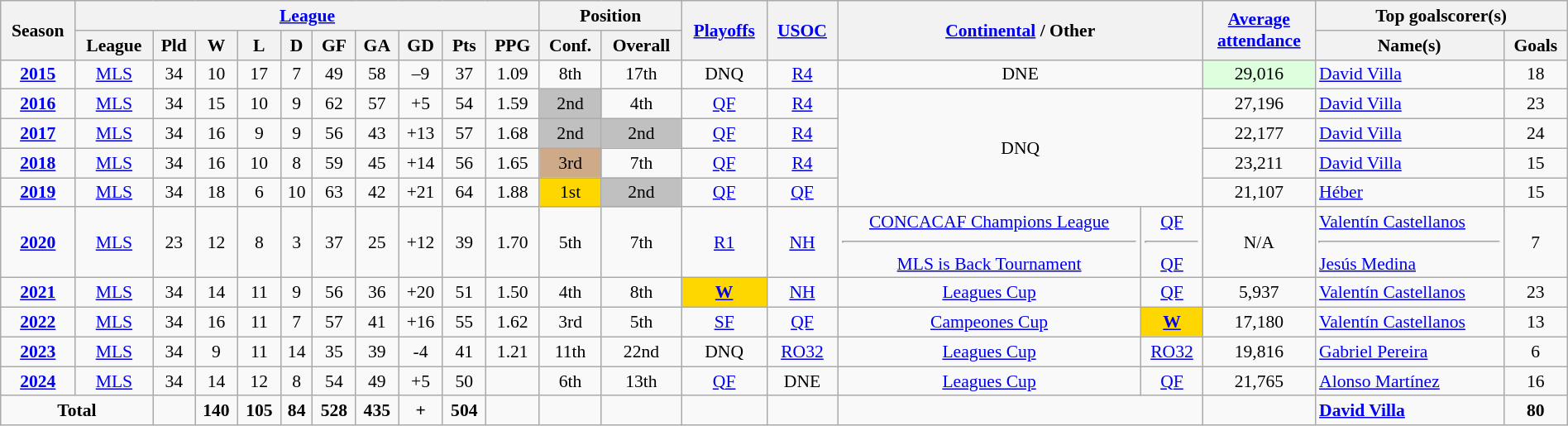<table class="wikitable" width=100% style="font-size:90%; text-align:center;">
<tr style="background:#f0f6ff;">
<th rowspan=2>Season</th>
<th colspan="10"><a href='#'>League</a></th>
<th colspan=2>Position</th>
<th rowspan=2><a href='#'>Playoffs</a></th>
<th rowspan=2><a href='#'>USOC</a></th>
<th rowspan=2 colspan=2><a href='#'>Continental</a> / Other</th>
<th rowspan=2><a href='#'>Average <br> attendance</a></th>
<th colspan=2>Top goalscorer(s)</th>
</tr>
<tr>
<th>League</th>
<th>Pld</th>
<th>W</th>
<th>L</th>
<th>D</th>
<th>GF</th>
<th>GA</th>
<th>GD</th>
<th>Pts</th>
<th>PPG</th>
<th>Conf.</th>
<th>Overall</th>
<th>Name(s)</th>
<th>Goals</th>
</tr>
<tr>
<td><strong><a href='#'>2015</a></strong></td>
<td><a href='#'>MLS</a></td>
<td>34</td>
<td>10</td>
<td>17</td>
<td>7</td>
<td>49</td>
<td>58</td>
<td>–9</td>
<td>37</td>
<td>1.09</td>
<td>8th</td>
<td>17th</td>
<td>DNQ</td>
<td><a href='#'>R4</a></td>
<td colspan=2>DNE</td>
<td style="background:#dfd;">29,016</td>
<td align="left"> <a href='#'>David Villa</a></td>
<td>18</td>
</tr>
<tr>
<td><strong><a href='#'>2016</a></strong></td>
<td><a href='#'>MLS</a></td>
<td>34</td>
<td>15</td>
<td>10</td>
<td>9</td>
<td>62</td>
<td>57</td>
<td>+5</td>
<td>54</td>
<td>1.59</td>
<td bgcolor=silver>2nd</td>
<td>4th</td>
<td><a href='#'>QF</a></td>
<td><a href='#'>R4</a></td>
<td colspan=2 rowspan=4>DNQ</td>
<td>27,196</td>
<td align="left"> <a href='#'>David Villa</a></td>
<td>23</td>
</tr>
<tr>
<td><strong><a href='#'>2017</a></strong></td>
<td><a href='#'>MLS</a></td>
<td>34</td>
<td>16</td>
<td>9</td>
<td>9</td>
<td>56</td>
<td>43</td>
<td>+13</td>
<td>57</td>
<td>1.68</td>
<td bgcolor=silver>2nd</td>
<td bgcolor=silver>2nd</td>
<td><a href='#'>QF</a></td>
<td><a href='#'>R4</a></td>
<td>22,177</td>
<td align="left"> <a href='#'>David Villa</a></td>
<td>24</td>
</tr>
<tr>
<td><strong><a href='#'>2018</a></strong></td>
<td><a href='#'>MLS</a></td>
<td>34</td>
<td>16</td>
<td>10</td>
<td>8</td>
<td>59</td>
<td>45</td>
<td>+14</td>
<td>56</td>
<td>1.65</td>
<td bgcolor=CFAA88>3rd</td>
<td>7th</td>
<td><a href='#'>QF</a></td>
<td><a href='#'>R4</a></td>
<td>23,211</td>
<td align="left"> <a href='#'>David Villa</a></td>
<td>15</td>
</tr>
<tr>
<td><strong><a href='#'>2019</a></strong></td>
<td><a href='#'>MLS</a></td>
<td>34</td>
<td>18</td>
<td>6</td>
<td>10</td>
<td>63</td>
<td>42</td>
<td>+21</td>
<td>64</td>
<td>1.88</td>
<td bgcolor=gold>1st</td>
<td bgcolor=silver>2nd</td>
<td><a href='#'>QF</a></td>
<td><a href='#'>QF</a></td>
<td>21,107</td>
<td align="left"> <a href='#'>Héber</a></td>
<td>15</td>
</tr>
<tr>
<td><strong><a href='#'>2020</a></strong></td>
<td><a href='#'>MLS</a></td>
<td>23</td>
<td>12</td>
<td>8</td>
<td>3</td>
<td>37</td>
<td>25</td>
<td>+12</td>
<td>39</td>
<td>1.70</td>
<td>5th</td>
<td>7th</td>
<td><a href='#'>R1</a></td>
<td><a href='#'>NH</a></td>
<td><a href='#'>CONCACAF Champions League</a><hr><a href='#'>MLS is Back Tournament</a></td>
<td><a href='#'>QF</a><hr><a href='#'>QF</a></td>
<td>N/A</td>
<td align="left"> <a href='#'>Valentín Castellanos</a><hr> <a href='#'>Jesús Medina</a></td>
<td>7</td>
</tr>
<tr>
<td><strong><a href='#'>2021</a></strong></td>
<td><a href='#'>MLS</a></td>
<td>34</td>
<td>14</td>
<td>11</td>
<td>9</td>
<td>56</td>
<td>36</td>
<td>+20</td>
<td>51</td>
<td>1.50</td>
<td>4th</td>
<td>8th</td>
<td bgcolor=gold><strong><a href='#'>W</a></strong></td>
<td><a href='#'>NH</a></td>
<td><a href='#'>Leagues Cup</a></td>
<td><a href='#'>QF</a></td>
<td>5,937</td>
<td align="left"> <a href='#'>Valentín Castellanos</a></td>
<td>23</td>
</tr>
<tr>
<td><strong><a href='#'>2022</a></strong></td>
<td><a href='#'>MLS</a></td>
<td>34</td>
<td>16</td>
<td>11</td>
<td>7</td>
<td>57</td>
<td>41</td>
<td>+16</td>
<td>55</td>
<td>1.62</td>
<td>3rd</td>
<td>5th</td>
<td><a href='#'>SF</a></td>
<td><a href='#'>QF</a></td>
<td><a href='#'>Campeones Cup</a></td>
<td bgcolor=gold><strong><a href='#'>W</a></strong></td>
<td>17,180</td>
<td align="left"> <a href='#'>Valentín Castellanos</a></td>
<td>13</td>
</tr>
<tr>
<td><strong><a href='#'>2023</a></strong></td>
<td><a href='#'>MLS</a></td>
<td>34</td>
<td>9</td>
<td>11</td>
<td>14</td>
<td>35</td>
<td>39</td>
<td>-4</td>
<td>41</td>
<td>1.21</td>
<td>11th</td>
<td>22nd</td>
<td>DNQ</td>
<td><a href='#'>RO32</a></td>
<td><a href='#'>Leagues Cup</a></td>
<td><a href='#'>RO32</a></td>
<td>19,816</td>
<td align="left"> <a href='#'>Gabriel Pereira</a></td>
<td>6</td>
</tr>
<tr>
<td><strong><a href='#'>2024</a></strong></td>
<td><a href='#'>MLS</a></td>
<td>34</td>
<td>14</td>
<td>12</td>
<td>8</td>
<td>54</td>
<td>49</td>
<td>+5</td>
<td>50</td>
<td></td>
<td>6th</td>
<td>13th</td>
<td><a href='#'>QF</a></td>
<td>DNE</td>
<td><a href='#'>Leagues Cup</a></td>
<td><a href='#'>QF</a></td>
<td>21,765</td>
<td align="left"> <a href='#'>Alonso Martínez</a></td>
<td>16</td>
</tr>
<tr>
<td colspan="2"><strong>Total</strong></td>
<td><strong></strong></td>
<td><strong>140</strong></td>
<td><strong>105</strong></td>
<td><strong>84</strong></td>
<td><strong>528</strong></td>
<td><strong>435</strong></td>
<td><strong>+</strong></td>
<td><strong>504</strong></td>
<td><strong></strong></td>
<td></td>
<td></td>
<td></td>
<td></td>
<td colspan=2></td>
<td></td>
<td align="left"> <strong><a href='#'>David Villa</a></strong> </td>
<td><strong>80</strong> </td>
</tr>
</table>
